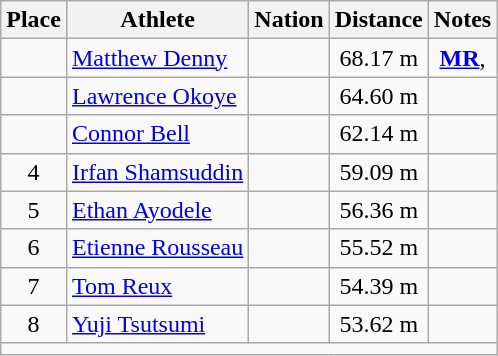<table class="wikitable mw-datatable sortable" style="text-align:center;">
<tr>
<th scope="col">Place</th>
<th scope="col">Athlete</th>
<th scope="col">Nation</th>
<th scope="col">Distance</th>
<th scope="col">Notes</th>
</tr>
<tr>
<td></td>
<td align="left"><a href='#'>Matthew Denny</a></td>
<td align="left"></td>
<td>68.17 m</td>
<td><strong><a href='#'>MR</a></strong>, </td>
</tr>
<tr>
<td></td>
<td align="left"><a href='#'>Lawrence Okoye</a></td>
<td align="left"></td>
<td>64.60 m</td>
<td></td>
</tr>
<tr>
<td></td>
<td align="left"><a href='#'>Connor Bell</a></td>
<td align="left"></td>
<td>62.14 m</td>
<td></td>
</tr>
<tr>
<td>4</td>
<td align="left"><a href='#'>Irfan Shamsuddin</a></td>
<td align="left"></td>
<td>59.09 m</td>
<td></td>
</tr>
<tr>
<td>5</td>
<td align="left"><a href='#'>Ethan Ayodele</a></td>
<td align="left"></td>
<td>56.36 m</td>
<td></td>
</tr>
<tr>
<td>6</td>
<td align="left"><a href='#'>Etienne Rousseau</a></td>
<td align="left"></td>
<td>55.52 m</td>
<td></td>
</tr>
<tr>
<td>7</td>
<td align="left"><a href='#'>Tom Reux</a></td>
<td align="left"></td>
<td>54.39 m</td>
<td></td>
</tr>
<tr>
<td>8</td>
<td align="left"><a href='#'>Yuji Tsutsumi</a></td>
<td align="left"></td>
<td>53.62 m</td>
<td></td>
</tr>
<tr class="sortbottom">
<td colspan="5"></td>
</tr>
</table>
